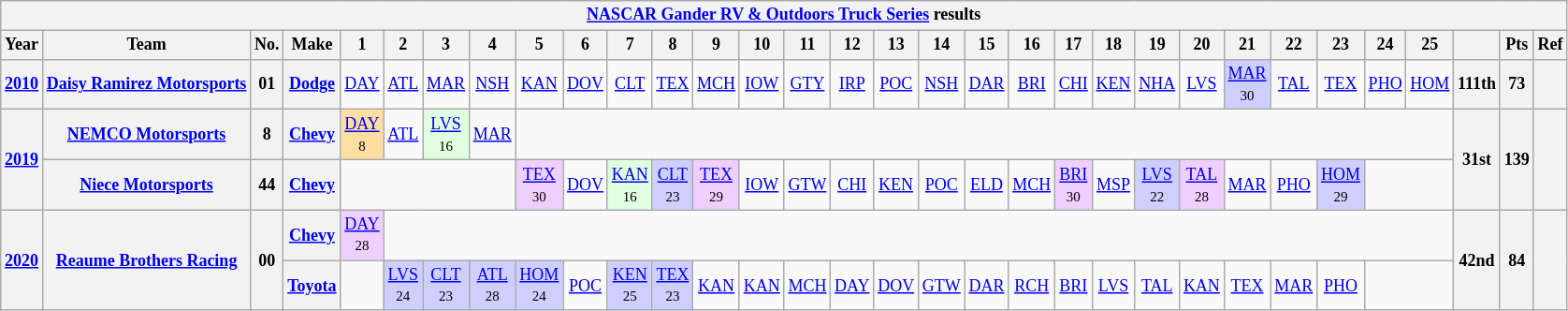<table class="wikitable" style="text-align:center; font-size:75%">
<tr>
<th colspan=45><a href='#'>NASCAR Gander RV & Outdoors Truck Series</a> results</th>
</tr>
<tr>
<th>Year</th>
<th>Team</th>
<th>No.</th>
<th>Make</th>
<th>1</th>
<th>2</th>
<th>3</th>
<th>4</th>
<th>5</th>
<th>6</th>
<th>7</th>
<th>8</th>
<th>9</th>
<th>10</th>
<th>11</th>
<th>12</th>
<th>13</th>
<th>14</th>
<th>15</th>
<th>16</th>
<th>17</th>
<th>18</th>
<th>19</th>
<th>20</th>
<th>21</th>
<th>22</th>
<th>23</th>
<th>24</th>
<th>25</th>
<th></th>
<th>Pts</th>
<th>Ref</th>
</tr>
<tr>
<th><a href='#'>2010</a></th>
<th><a href='#'>Daisy Ramirez Motorsports</a></th>
<th>01</th>
<th><a href='#'>Dodge</a></th>
<td><a href='#'>DAY</a></td>
<td><a href='#'>ATL</a></td>
<td><a href='#'>MAR</a></td>
<td><a href='#'>NSH</a></td>
<td><a href='#'>KAN</a></td>
<td><a href='#'>DOV</a></td>
<td><a href='#'>CLT</a></td>
<td><a href='#'>TEX</a></td>
<td><a href='#'>MCH</a></td>
<td><a href='#'>IOW</a></td>
<td><a href='#'>GTY</a></td>
<td><a href='#'>IRP</a></td>
<td><a href='#'>POC</a></td>
<td><a href='#'>NSH</a></td>
<td><a href='#'>DAR</a></td>
<td><a href='#'>BRI</a></td>
<td><a href='#'>CHI</a></td>
<td><a href='#'>KEN</a></td>
<td><a href='#'>NHA</a></td>
<td><a href='#'>LVS</a></td>
<td style="background:#CFCFFF;"><a href='#'>MAR</a><br><small>30</small></td>
<td><a href='#'>TAL</a></td>
<td><a href='#'>TEX</a></td>
<td><a href='#'>PHO</a></td>
<td><a href='#'>HOM</a></td>
<th>111th</th>
<th>73</th>
<th></th>
</tr>
<tr>
<th rowspan=2><a href='#'>2019</a></th>
<th><a href='#'>NEMCO Motorsports</a></th>
<th>8</th>
<th><a href='#'>Chevy</a></th>
<td style="background:#FFDF9F;"><a href='#'>DAY</a><br><small>8</small></td>
<td><a href='#'>ATL</a></td>
<td style="background:#DFFFDF;"><a href='#'>LVS</a><br><small>16</small></td>
<td><a href='#'>MAR</a></td>
<td colspan=21></td>
<th rowspan=2>31st</th>
<th rowspan=2>139</th>
<th rowspan=2></th>
</tr>
<tr>
<th><a href='#'>Niece Motorsports</a></th>
<th>44</th>
<th><a href='#'>Chevy</a></th>
<td colspan=4></td>
<td style="background:#EFCFFF;"><a href='#'>TEX</a><br><small>30</small></td>
<td><a href='#'>DOV</a></td>
<td style="background:#DFFFDF;"><a href='#'>KAN</a><br><small>16</small></td>
<td style="background:#CFCFFF;"><a href='#'>CLT</a><br><small>23</small></td>
<td style="background:#EFCFFF;"><a href='#'>TEX</a><br><small>29</small></td>
<td><a href='#'>IOW</a></td>
<td><a href='#'>GTW</a></td>
<td><a href='#'>CHI</a></td>
<td><a href='#'>KEN</a></td>
<td><a href='#'>POC</a></td>
<td><a href='#'>ELD</a></td>
<td><a href='#'>MCH</a></td>
<td style="background:#EFCFFF;"><a href='#'>BRI</a><br><small>30</small></td>
<td><a href='#'>MSP</a></td>
<td style="background:#CFCFFF;"><a href='#'>LVS</a><br><small>22</small></td>
<td style="background:#EFCFFF;"><a href='#'>TAL</a><br><small>28</small></td>
<td><a href='#'>MAR</a></td>
<td><a href='#'>PHO</a></td>
<td style="background:#CFCFFF;"><a href='#'>HOM</a><br><small>29</small></td>
<td colspan=2></td>
</tr>
<tr>
<th rowspan=2><a href='#'>2020</a></th>
<th rowspan=2><a href='#'>Reaume Brothers Racing</a></th>
<th rowspan=2>00</th>
<th><a href='#'>Chevy</a></th>
<td style="background:#EFCFFF;"><a href='#'>DAY</a><br><small>28</small></td>
<td colspan=24></td>
<th rowspan=2>42nd</th>
<th rowspan=2>84</th>
<th rowspan=2></th>
</tr>
<tr>
<th><a href='#'>Toyota</a></th>
<td></td>
<td style="background:#CFCFFF;"><a href='#'>LVS</a><br><small>24</small></td>
<td style="background:#CFCFFF;"><a href='#'>CLT</a><br><small>23</small></td>
<td style="background:#CFCFFF;"><a href='#'>ATL</a><br><small>28</small></td>
<td style="background:#CFCFFF;"><a href='#'>HOM</a><br><small>24</small></td>
<td><a href='#'>POC</a></td>
<td style="background:#CFCFFF;"><a href='#'>KEN</a><br><small>25</small></td>
<td style="background:#CFCFFF;"><a href='#'>TEX</a><br><small>23</small></td>
<td><a href='#'>KAN</a></td>
<td><a href='#'>KAN</a></td>
<td><a href='#'>MCH</a></td>
<td><a href='#'>DAY</a></td>
<td><a href='#'>DOV</a></td>
<td><a href='#'>GTW</a></td>
<td><a href='#'>DAR</a></td>
<td><a href='#'>RCH</a></td>
<td><a href='#'>BRI</a></td>
<td><a href='#'>LVS</a></td>
<td><a href='#'>TAL</a></td>
<td><a href='#'>KAN</a></td>
<td><a href='#'>TEX</a></td>
<td><a href='#'>MAR</a></td>
<td><a href='#'>PHO</a></td>
<td colspan=2></td>
</tr>
</table>
